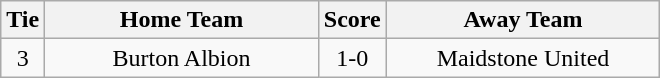<table class="wikitable" style="text-align:center;">
<tr>
<th width=20>Tie</th>
<th width=175>Home Team</th>
<th width=20>Score</th>
<th width=175>Away Team</th>
</tr>
<tr>
<td>3</td>
<td>Burton Albion</td>
<td>1-0</td>
<td>Maidstone United</td>
</tr>
</table>
